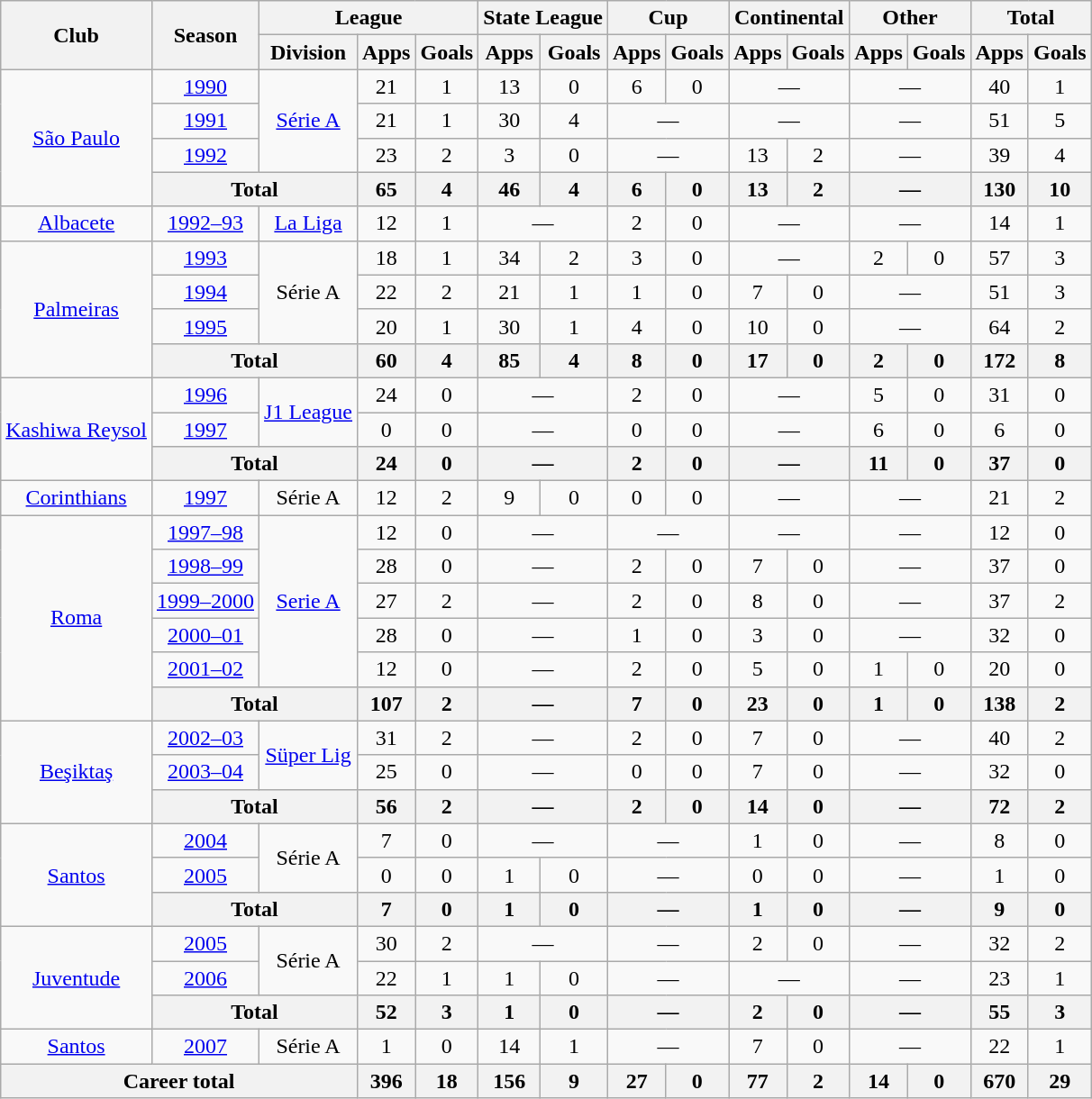<table class="wikitable" style="text-align:center">
<tr>
<th rowspan="2">Club</th>
<th rowspan="2">Season</th>
<th colspan="3">League</th>
<th colspan="2">State League</th>
<th colspan="2">Cup</th>
<th colspan="2">Continental</th>
<th colspan="2">Other</th>
<th colspan="2">Total</th>
</tr>
<tr>
<th>Division</th>
<th>Apps</th>
<th>Goals</th>
<th>Apps</th>
<th>Goals</th>
<th>Apps</th>
<th>Goals</th>
<th>Apps</th>
<th>Goals</th>
<th>Apps</th>
<th>Goals</th>
<th>Apps</th>
<th>Goals</th>
</tr>
<tr>
<td rowspan="4"><a href='#'>São Paulo</a></td>
<td><a href='#'>1990</a></td>
<td rowspan="3"><a href='#'>Série A</a></td>
<td>21</td>
<td>1</td>
<td>13</td>
<td>0</td>
<td>6</td>
<td>0</td>
<td colspan="2">—</td>
<td colspan="2">—</td>
<td>40</td>
<td>1</td>
</tr>
<tr>
<td><a href='#'>1991</a></td>
<td>21</td>
<td>1</td>
<td>30</td>
<td>4</td>
<td colspan="2">—</td>
<td colspan="2">—</td>
<td colspan="2">—</td>
<td>51</td>
<td>5</td>
</tr>
<tr>
<td><a href='#'>1992</a></td>
<td>23</td>
<td>2</td>
<td>3</td>
<td>0</td>
<td colspan="2">—</td>
<td>13</td>
<td>2</td>
<td colspan="2">—</td>
<td>39</td>
<td>4</td>
</tr>
<tr>
<th colspan="2">Total</th>
<th>65</th>
<th>4</th>
<th>46</th>
<th>4</th>
<th>6</th>
<th>0</th>
<th>13</th>
<th>2</th>
<th colspan="2">—</th>
<th>130</th>
<th>10</th>
</tr>
<tr>
<td><a href='#'>Albacete</a></td>
<td><a href='#'>1992–93</a></td>
<td><a href='#'>La Liga</a></td>
<td>12</td>
<td>1</td>
<td colspan="2">—</td>
<td>2</td>
<td>0</td>
<td colspan="2">—</td>
<td colspan="2">—</td>
<td>14</td>
<td>1</td>
</tr>
<tr>
<td rowspan="4"><a href='#'>Palmeiras</a></td>
<td><a href='#'>1993</a></td>
<td rowspan="3">Série A</td>
<td>18</td>
<td>1</td>
<td>34</td>
<td>2</td>
<td>3</td>
<td>0</td>
<td colspan="2">—</td>
<td>2</td>
<td>0</td>
<td>57</td>
<td>3</td>
</tr>
<tr>
<td><a href='#'>1994</a></td>
<td>22</td>
<td>2</td>
<td>21</td>
<td>1</td>
<td>1</td>
<td>0</td>
<td>7</td>
<td>0</td>
<td colspan="2">—</td>
<td>51</td>
<td>3</td>
</tr>
<tr>
<td><a href='#'>1995</a></td>
<td>20</td>
<td>1</td>
<td>30</td>
<td>1</td>
<td>4</td>
<td>0</td>
<td>10</td>
<td>0</td>
<td colspan="2">—</td>
<td>64</td>
<td>2</td>
</tr>
<tr>
<th colspan="2">Total</th>
<th>60</th>
<th>4</th>
<th>85</th>
<th>4</th>
<th>8</th>
<th>0</th>
<th>17</th>
<th>0</th>
<th>2</th>
<th>0</th>
<th>172</th>
<th>8</th>
</tr>
<tr>
<td rowspan="3"><a href='#'>Kashiwa Reysol</a></td>
<td><a href='#'>1996</a></td>
<td rowspan="2"><a href='#'>J1 League</a></td>
<td>24</td>
<td>0</td>
<td colspan="2">—</td>
<td>2</td>
<td>0</td>
<td colspan="2">—</td>
<td>5</td>
<td>0</td>
<td>31</td>
<td>0</td>
</tr>
<tr>
<td><a href='#'>1997</a></td>
<td>0</td>
<td>0</td>
<td colspan="2">—</td>
<td>0</td>
<td>0</td>
<td colspan="2">—</td>
<td>6</td>
<td>0</td>
<td>6</td>
<td>0</td>
</tr>
<tr>
<th colspan="2">Total</th>
<th>24</th>
<th>0</th>
<th colspan="2">—</th>
<th>2</th>
<th>0</th>
<th colspan="2">—</th>
<th>11</th>
<th>0</th>
<th>37</th>
<th>0</th>
</tr>
<tr>
<td valign="center"><a href='#'>Corinthians</a></td>
<td><a href='#'>1997</a></td>
<td>Série A</td>
<td>12</td>
<td>2</td>
<td>9</td>
<td>0</td>
<td>0</td>
<td>0</td>
<td colspan="2">—</td>
<td colspan="2">—</td>
<td>21</td>
<td>2</td>
</tr>
<tr>
<td rowspan="6"><a href='#'>Roma</a></td>
<td><a href='#'>1997–98</a></td>
<td rowspan="5"><a href='#'>Serie A</a></td>
<td>12</td>
<td>0</td>
<td colspan="2">—</td>
<td colspan="2">—</td>
<td colspan="2">—</td>
<td colspan="2">—</td>
<td>12</td>
<td>0</td>
</tr>
<tr>
<td><a href='#'>1998–99</a></td>
<td>28</td>
<td>0</td>
<td colspan="2">—</td>
<td>2</td>
<td>0</td>
<td>7</td>
<td>0</td>
<td colspan="2">—</td>
<td>37</td>
<td>0</td>
</tr>
<tr>
<td><a href='#'>1999–2000</a></td>
<td>27</td>
<td>2</td>
<td colspan="2">—</td>
<td>2</td>
<td>0</td>
<td>8</td>
<td>0</td>
<td colspan="2">—</td>
<td>37</td>
<td>2</td>
</tr>
<tr>
<td><a href='#'>2000–01</a></td>
<td>28</td>
<td>0</td>
<td colspan="2">—</td>
<td>1</td>
<td>0</td>
<td>3</td>
<td>0</td>
<td colspan="2">—</td>
<td>32</td>
<td>0</td>
</tr>
<tr>
<td><a href='#'>2001–02</a></td>
<td>12</td>
<td>0</td>
<td colspan="2">—</td>
<td>2</td>
<td>0</td>
<td>5</td>
<td>0</td>
<td>1</td>
<td>0</td>
<td>20</td>
<td>0</td>
</tr>
<tr>
<th colspan="2">Total</th>
<th>107</th>
<th>2</th>
<th colspan="2">—</th>
<th>7</th>
<th>0</th>
<th>23</th>
<th>0</th>
<th>1</th>
<th>0</th>
<th>138</th>
<th>2</th>
</tr>
<tr>
<td rowspan="3"><a href='#'>Beşiktaş</a></td>
<td><a href='#'>2002–03</a></td>
<td rowspan="2"><a href='#'>Süper Lig</a></td>
<td>31</td>
<td>2</td>
<td colspan="2">—</td>
<td>2</td>
<td>0</td>
<td>7</td>
<td>0</td>
<td colspan="2">—</td>
<td>40</td>
<td>2</td>
</tr>
<tr>
<td><a href='#'>2003–04</a></td>
<td>25</td>
<td>0</td>
<td colspan="2">—</td>
<td>0</td>
<td>0</td>
<td>7</td>
<td>0</td>
<td colspan="2">—</td>
<td>32</td>
<td>0</td>
</tr>
<tr>
<th colspan="2">Total</th>
<th>56</th>
<th>2</th>
<th colspan="2">—</th>
<th>2</th>
<th>0</th>
<th>14</th>
<th>0</th>
<th colspan="2">—</th>
<th>72</th>
<th>2</th>
</tr>
<tr>
<td rowspan="3"><a href='#'>Santos</a></td>
<td><a href='#'>2004</a></td>
<td rowspan="2">Série A</td>
<td>7</td>
<td>0</td>
<td colspan="2">—</td>
<td colspan="2">—</td>
<td>1</td>
<td>0</td>
<td colspan="2">—</td>
<td>8</td>
<td>0</td>
</tr>
<tr>
<td><a href='#'>2005</a></td>
<td>0</td>
<td>0</td>
<td>1</td>
<td>0</td>
<td colspan="2">—</td>
<td>0</td>
<td>0</td>
<td colspan="2">—</td>
<td>1</td>
<td>0</td>
</tr>
<tr>
<th colspan="2">Total</th>
<th>7</th>
<th>0</th>
<th>1</th>
<th>0</th>
<th colspan="2">—</th>
<th>1</th>
<th>0</th>
<th colspan="2">—</th>
<th>9</th>
<th>0</th>
</tr>
<tr>
<td rowspan="3"><a href='#'>Juventude</a></td>
<td><a href='#'>2005</a></td>
<td rowspan="2">Série A</td>
<td>30</td>
<td>2</td>
<td colspan="2">—</td>
<td colspan="2">—</td>
<td>2</td>
<td>0</td>
<td colspan="2">—</td>
<td>32</td>
<td>2</td>
</tr>
<tr>
<td><a href='#'>2006</a></td>
<td>22</td>
<td>1</td>
<td>1</td>
<td>0</td>
<td colspan="2">—</td>
<td colspan="2">—</td>
<td colspan="2">—</td>
<td>23</td>
<td>1</td>
</tr>
<tr>
<th colspan="2">Total</th>
<th>52</th>
<th>3</th>
<th>1</th>
<th>0</th>
<th colspan="2">—</th>
<th>2</th>
<th>0</th>
<th colspan="2">—</th>
<th>55</th>
<th>3</th>
</tr>
<tr>
<td><a href='#'>Santos</a></td>
<td><a href='#'>2007</a></td>
<td>Série A</td>
<td>1</td>
<td>0</td>
<td>14</td>
<td>1</td>
<td colspan="2">—</td>
<td>7</td>
<td>0</td>
<td colspan="2">—</td>
<td>22</td>
<td>1</td>
</tr>
<tr>
<th colspan="3">Career total</th>
<th>396</th>
<th>18</th>
<th>156</th>
<th>9</th>
<th>27</th>
<th>0</th>
<th>77</th>
<th>2</th>
<th>14</th>
<th>0</th>
<th>670</th>
<th>29</th>
</tr>
</table>
